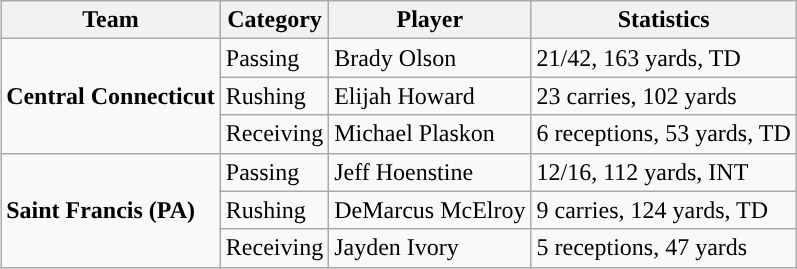<table class="wikitable" style="float: right;">
<tr>
<th>Team</th>
<th>Category</th>
<th>Player</th>
<th>Statistics</th>
</tr>
<tr>
<td rowspan=3><strong>Central Connecticut</strong></td>
<td>Passing</td>
<td>Brady Olson</td>
<td>21/42, 163 yards, TD</td>
</tr>
<tr>
<td>Rushing</td>
<td>Elijah Howard</td>
<td>23 carries, 102 yards</td>
</tr>
<tr>
<td>Receiving</td>
<td>Michael Plaskon</td>
<td>6 receptions, 53 yards, TD</td>
</tr>
<tr>
<td rowspan=3><strong>Saint Francis (PA)</strong></td>
<td>Passing</td>
<td>Jeff Hoenstine</td>
<td>12/16, 112 yards, INT</td>
</tr>
<tr>
<td>Rushing</td>
<td>DeMarcus McElroy</td>
<td>9 carries, 124 yards, TD</td>
</tr>
<tr>
<td>Receiving</td>
<td>Jayden Ivory</td>
<td>5 receptions, 47 yards</td>
</tr>
</table>
